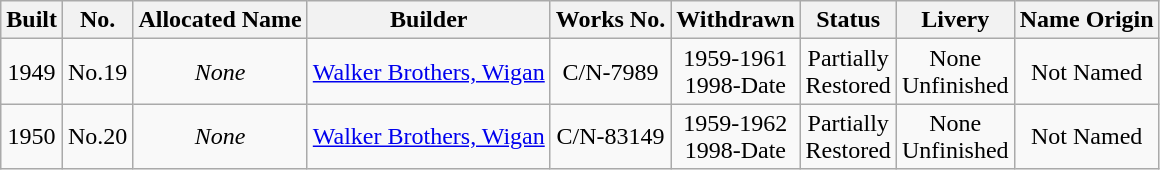<table class="wikitable">
<tr>
<th>Built</th>
<th>No.</th>
<th>Allocated Name</th>
<th>Builder</th>
<th>Works No.</th>
<th>Withdrawn</th>
<th>Status</th>
<th>Livery</th>
<th>Name Origin</th>
</tr>
<tr>
<td align="center">1949</td>
<td align="center">No.19</td>
<td align="center"><em>None</em></td>
<td align="center"><a href='#'>Walker Brothers, Wigan</a></td>
<td align="center">C/N-7989</td>
<td align="center">1959-1961<br>1998-Date</td>
<td align="center">Partially<br>Restored</td>
<td align="center">None<br>Unfinished</td>
<td align="center">Not Named</td>
</tr>
<tr>
<td align="center">1950</td>
<td align="center">No.20</td>
<td align="center"><em>None</em></td>
<td align="center"><a href='#'>Walker Brothers, Wigan</a></td>
<td align="center">C/N-83149</td>
<td align="center">1959-1962<br>1998-Date</td>
<td align="center">Partially<br>Restored</td>
<td align="center">None<br>Unfinished</td>
<td align="center">Not Named</td>
</tr>
</table>
